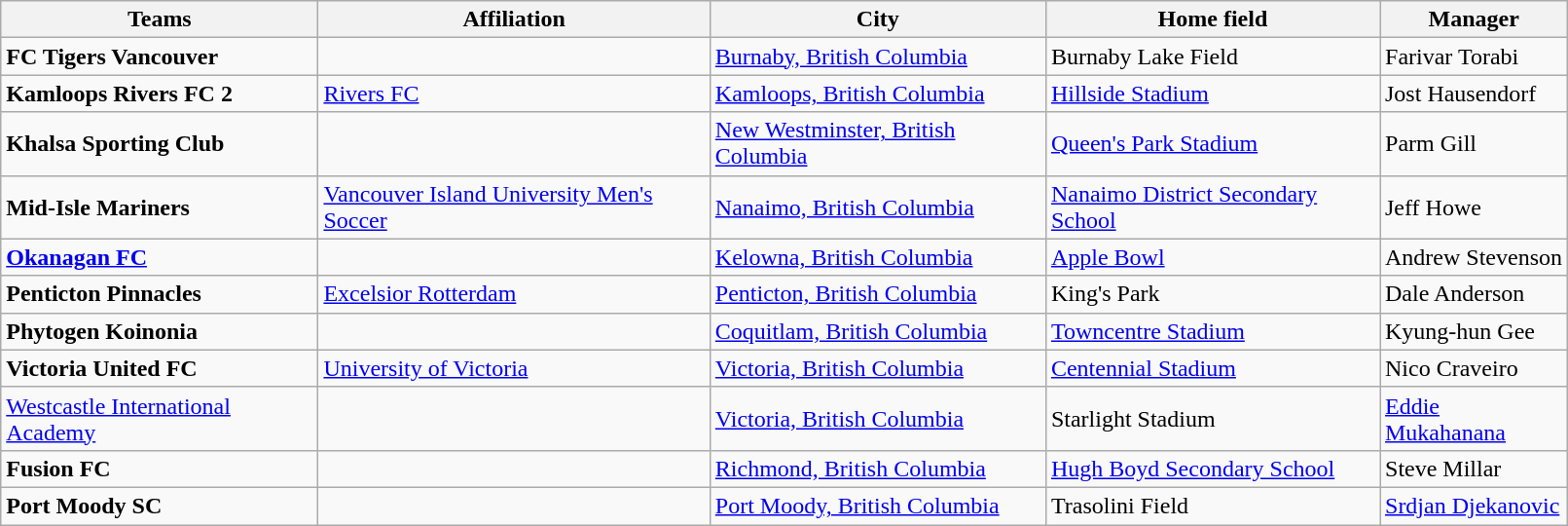<table class="wikitable" style="width: 85%">
<tr>
<th>Teams</th>
<th>Affiliation</th>
<th>City</th>
<th>Home field</th>
<th>Manager</th>
</tr>
<tr>
<td><strong>FC Tigers Vancouver</strong></td>
<td></td>
<td><a href='#'>Burnaby, British Columbia</a></td>
<td>Burnaby Lake Field</td>
<td> Farivar Torabi</td>
</tr>
<tr>
<td><strong>Kamloops Rivers FC 2</strong></td>
<td><a href='#'>Rivers FC</a></td>
<td><a href='#'>Kamloops, British Columbia</a></td>
<td><a href='#'>Hillside Stadium</a></td>
<td> Jost Hausendorf</td>
</tr>
<tr>
<td><strong>Khalsa Sporting Club</strong></td>
<td></td>
<td><a href='#'>New Westminster, British Columbia</a></td>
<td><a href='#'>Queen's Park Stadium</a></td>
<td> Parm Gill</td>
</tr>
<tr>
<td><strong>Mid-Isle Mariners</strong></td>
<td><a href='#'>Vancouver Island University Men's Soccer</a></td>
<td><a href='#'>Nanaimo, British Columbia</a></td>
<td><a href='#'>Nanaimo District Secondary School</a></td>
<td> Jeff Howe</td>
</tr>
<tr>
<td><strong><a href='#'>Okanagan FC</a></strong></td>
<td></td>
<td><a href='#'>Kelowna, British Columbia</a></td>
<td><a href='#'>Apple Bowl</a></td>
<td> Andrew Stevenson</td>
</tr>
<tr>
<td><strong>Penticton Pinnacles</strong></td>
<td><a href='#'>Excelsior Rotterdam</a></td>
<td><a href='#'>Penticton, British Columbia</a></td>
<td>King's Park</td>
<td> Dale Anderson</td>
</tr>
<tr>
<td><strong>Phytogen Koinonia</strong></td>
<td></td>
<td><a href='#'>Coquitlam, British Columbia</a></td>
<td><a href='#'>Towncentre Stadium</a></td>
<td> Kyung-hun Gee</td>
</tr>
<tr>
<td><strong>Victoria United FC</strong></td>
<td><a href='#'>University of Victoria</a></td>
<td><a href='#'>Victoria, British Columbia</a></td>
<td><a href='#'>Centennial Stadium</a></td>
<td> Nico Craveiro</td>
</tr>
<tr>
<td><a href='#'>Westcastle International Academy</a></td>
<td></td>
<td><a href='#'>Victoria, British Columbia</a></td>
<td>Starlight Stadium</td>
<td> <a href='#'>Eddie Mukahanana</a></td>
</tr>
<tr>
<td><strong>Fusion FC</strong></td>
<td></td>
<td><a href='#'>Richmond, British Columbia</a></td>
<td><a href='#'>Hugh Boyd Secondary School</a></td>
<td> Steve Millar</td>
</tr>
<tr>
<td><strong>Port Moody SC</strong></td>
<td></td>
<td><a href='#'>Port Moody, British Columbia</a></td>
<td>Trasolini Field</td>
<td> <a href='#'>Srdjan Djekanovic</a></td>
</tr>
</table>
